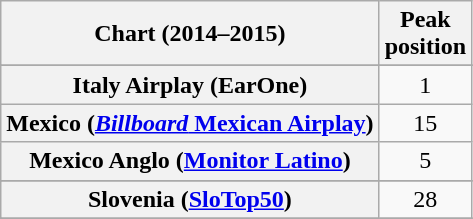<table class="wikitable sortable plainrowheaders">
<tr>
<th>Chart (2014–2015)</th>
<th>Peak<br>position</th>
</tr>
<tr>
</tr>
<tr>
</tr>
<tr>
</tr>
<tr>
</tr>
<tr>
</tr>
<tr>
</tr>
<tr>
</tr>
<tr>
</tr>
<tr>
<th scope="row">Italy Airplay (EarOne)</th>
<td style="text-align:center;">1</td>
</tr>
<tr>
<th scope="row">Mexico (<a href='#'><em>Billboard</em> Mexican Airplay</a>)</th>
<td style="text-align:center;">15</td>
</tr>
<tr>
<th scope="row">Mexico Anglo (<a href='#'>Monitor Latino</a>)</th>
<td style="text-align:center;">5</td>
</tr>
<tr>
</tr>
<tr>
</tr>
<tr>
</tr>
<tr>
<th scope="row">Slovenia (<a href='#'>SloTop50</a>)</th>
<td align=center>28</td>
</tr>
<tr>
</tr>
<tr>
</tr>
</table>
